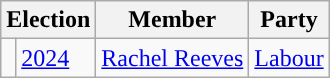<table class="wikitable">
<tr>
<th colspan="2">Election</th>
<th>Member</th>
<th>Party</th>
</tr>
<tr>
<td style="color:inherit;background-color: "></td>
<td><a href='#'>2024</a></td>
<td><a href='#'>Rachel Reeves</a></td>
<td><a href='#'>Labour</a></td>
</tr>
</table>
